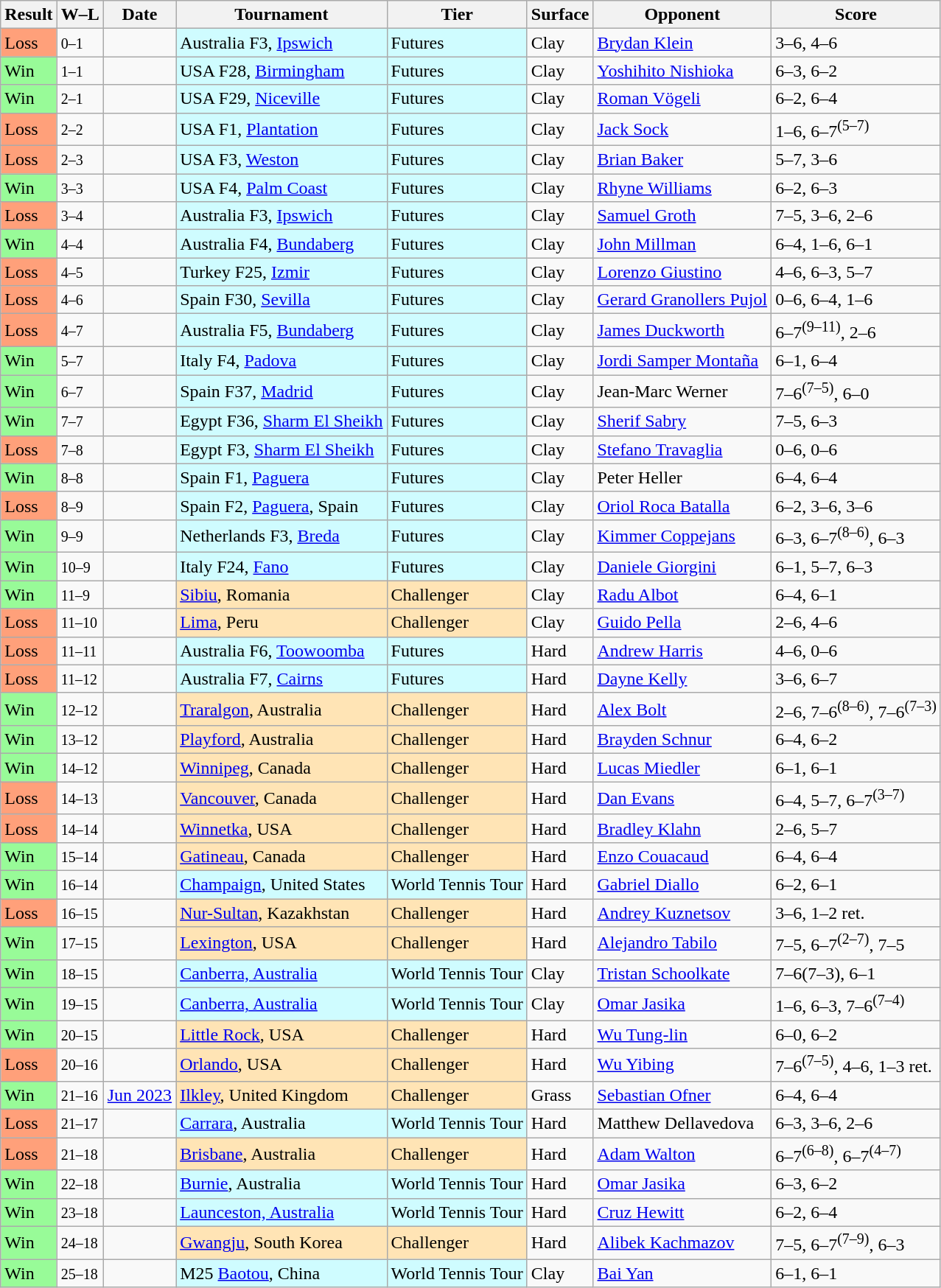<table class="sortable wikitable">
<tr>
<th>Result</th>
<th class="unsortable">W–L</th>
<th>Date</th>
<th>Tournament</th>
<th>Tier</th>
<th>Surface</th>
<th>Opponent</th>
<th class="unsortable">Score</th>
</tr>
<tr>
<td bgcolor=#FFA07A>Loss</td>
<td><small>0–1</small></td>
<td></td>
<td style="background:#cffcff;">Australia F3, <a href='#'>Ipswich</a></td>
<td style="background:#cffcff;">Futures</td>
<td>Clay</td>
<td> <a href='#'>Brydan Klein</a></td>
<td>3–6, 4–6</td>
</tr>
<tr>
<td bgcolor=#98fb98>Win</td>
<td><small>1–1</small></td>
<td></td>
<td style="background:#cffcff;">USA F28, <a href='#'>Birmingham</a></td>
<td style="background:#cffcff;">Futures</td>
<td>Clay</td>
<td> <a href='#'>Yoshihito Nishioka</a></td>
<td>6–3, 6–2</td>
</tr>
<tr>
<td bgcolor=#98fb98>Win</td>
<td><small>2–1</small></td>
<td></td>
<td style="background:#cffcff;">USA F29, <a href='#'>Niceville</a></td>
<td style="background:#cffcff;">Futures</td>
<td>Clay</td>
<td> <a href='#'>Roman Vögeli</a></td>
<td>6–2, 6–4</td>
</tr>
<tr>
<td bgcolor=#FFA07A>Loss</td>
<td><small>2–2</small></td>
<td></td>
<td style="background:#cffcff;">USA F1, <a href='#'>Plantation</a></td>
<td style="background:#cffcff;">Futures</td>
<td>Clay</td>
<td> <a href='#'>Jack Sock</a></td>
<td>1–6, 6–7<sup>(5–7)</sup></td>
</tr>
<tr>
<td bgcolor=#FFA07A>Loss</td>
<td><small>2–3</small></td>
<td></td>
<td style="background:#cffcff;">USA F3, <a href='#'>Weston</a></td>
<td style="background:#cffcff;">Futures</td>
<td>Clay</td>
<td> <a href='#'>Brian Baker</a></td>
<td>5–7, 3–6</td>
</tr>
<tr>
<td bgcolor=#98fb98>Win</td>
<td><small>3–3</small></td>
<td></td>
<td style="background:#cffcff;">USA F4, <a href='#'>Palm Coast</a></td>
<td style="background:#cffcff;">Futures</td>
<td>Clay</td>
<td> <a href='#'>Rhyne Williams</a></td>
<td>6–2, 6–3</td>
</tr>
<tr>
<td bgcolor=#FFA07A>Loss</td>
<td><small>3–4</small></td>
<td></td>
<td style="background:#cffcff;">Australia F3, <a href='#'>Ipswich</a></td>
<td style="background:#cffcff;">Futures</td>
<td>Clay</td>
<td> <a href='#'>Samuel Groth</a></td>
<td>7–5, 3–6, 2–6</td>
</tr>
<tr>
<td bgcolor=#98fb98>Win</td>
<td><small>4–4</small></td>
<td></td>
<td style="background:#cffcff;">Australia F4, <a href='#'>Bundaberg</a></td>
<td style="background:#cffcff;">Futures</td>
<td>Clay</td>
<td> <a href='#'>John Millman</a></td>
<td>6–4, 1–6, 6–1</td>
</tr>
<tr>
<td bgcolor=#FFA07A>Loss</td>
<td><small>4–5</small></td>
<td></td>
<td style="background:#cffcff;">Turkey F25, <a href='#'>Izmir</a></td>
<td style="background:#cffcff;">Futures</td>
<td>Clay</td>
<td> <a href='#'>Lorenzo Giustino</a></td>
<td>4–6, 6–3, 5–7</td>
</tr>
<tr>
<td bgcolor=#FFA07A>Loss</td>
<td><small>4–6</small></td>
<td></td>
<td style="background:#cffcff;">Spain F30, <a href='#'>Sevilla</a></td>
<td style="background:#cffcff;">Futures</td>
<td>Clay</td>
<td> <a href='#'>Gerard Granollers Pujol</a></td>
<td>0–6, 6–4, 1–6</td>
</tr>
<tr>
<td bgcolor=#FFA07A>Loss</td>
<td><small>4–7</small></td>
<td></td>
<td style="background:#cffcff;">Australia F5, <a href='#'>Bundaberg</a></td>
<td style="background:#cffcff;">Futures</td>
<td>Clay</td>
<td> <a href='#'>James Duckworth</a></td>
<td>6–7<sup>(9–11)</sup>, 2–6</td>
</tr>
<tr>
<td bgcolor=#98fb98>Win</td>
<td><small>5–7</small></td>
<td></td>
<td style="background:#cffcff;">Italy F4, <a href='#'>Padova</a></td>
<td style="background:#cffcff;">Futures</td>
<td>Clay</td>
<td> <a href='#'>Jordi Samper Montaña</a></td>
<td>6–1, 6–4</td>
</tr>
<tr>
<td bgcolor=#98fb98>Win</td>
<td><small>6–7</small></td>
<td></td>
<td style="background:#cffcff;">Spain F37, <a href='#'>Madrid</a></td>
<td style="background:#cffcff;">Futures</td>
<td>Clay</td>
<td> Jean-Marc Werner</td>
<td>7–6<sup>(7–5)</sup>, 6–0</td>
</tr>
<tr>
<td bgcolor=#98fb98>Win</td>
<td><small>7–7</small></td>
<td></td>
<td style="background:#cffcff;">Egypt F36, <a href='#'>Sharm El Sheikh</a></td>
<td style="background:#cffcff;">Futures</td>
<td>Clay</td>
<td> <a href='#'>Sherif Sabry</a></td>
<td>7–5, 6–3</td>
</tr>
<tr>
<td bgcolor=#FFA07A>Loss</td>
<td><small>7–8</small></td>
<td></td>
<td style="background:#cffcff;">Egypt F3, <a href='#'>Sharm El Sheikh</a></td>
<td style="background:#cffcff;">Futures</td>
<td>Clay</td>
<td> <a href='#'>Stefano Travaglia</a></td>
<td>0–6, 0–6</td>
</tr>
<tr>
<td bgcolor=#98fb98>Win</td>
<td><small>8–8</small></td>
<td></td>
<td style="background:#cffcff;">Spain F1, <a href='#'>Paguera</a></td>
<td style="background:#cffcff;">Futures</td>
<td>Clay</td>
<td> Peter Heller</td>
<td>6–4, 6–4</td>
</tr>
<tr>
<td bgcolor=#FFA07A>Loss</td>
<td><small>8–9</small></td>
<td></td>
<td style="background:#cffcff;">Spain F2, <a href='#'>Paguera</a>, Spain</td>
<td style="background:#cffcff;">Futures</td>
<td>Clay</td>
<td> <a href='#'>Oriol Roca Batalla</a></td>
<td>6–2, 3–6, 3–6</td>
</tr>
<tr>
<td bgcolor=#98fb98>Win</td>
<td><small>9–9</small></td>
<td></td>
<td style="background:#cffcff;">Netherlands F3, <a href='#'>Breda</a></td>
<td style="background:#cffcff;">Futures</td>
<td>Clay</td>
<td> <a href='#'>Kimmer Coppejans</a></td>
<td>6–3, 6–7<sup>(8–6)</sup>, 6–3</td>
</tr>
<tr>
<td bgcolor=#98fb98>Win</td>
<td><small>10–9</small></td>
<td></td>
<td style="background:#cffcff;">Italy F24, <a href='#'>Fano</a></td>
<td style="background:#cffcff;">Futures</td>
<td>Clay</td>
<td> <a href='#'>Daniele Giorgini</a></td>
<td>6–1, 5–7, 6–3</td>
</tr>
<tr>
<td bgcolor=#98fb98>Win</td>
<td><small>11–9</small></td>
<td><a href='#'></a></td>
<td style="background:moccasin;"><a href='#'>Sibiu</a>, Romania</td>
<td style="background:moccasin;">Challenger</td>
<td>Clay</td>
<td> <a href='#'>Radu Albot</a></td>
<td>6–4, 6–1</td>
</tr>
<tr>
<td bgcolor=#FFA07A>Loss</td>
<td><small>11–10</small></td>
<td><a href='#'></a></td>
<td style="background:moccasin;"><a href='#'>Lima</a>, Peru</td>
<td style="background:moccasin;">Challenger</td>
<td>Clay</td>
<td> <a href='#'>Guido Pella</a></td>
<td>2–6, 4–6</td>
</tr>
<tr>
<td bgcolor=#FFA07A>Loss</td>
<td><small>11–11</small></td>
<td></td>
<td style="background:#cffcff;">Australia F6, <a href='#'>Toowoomba</a></td>
<td style="background:#cffcff;">Futures</td>
<td>Hard</td>
<td> <a href='#'>Andrew Harris</a></td>
<td>4–6, 0–6</td>
</tr>
<tr>
<td bgcolor=#FFA07A>Loss</td>
<td><small>11–12</small></td>
<td></td>
<td style="background:#cffcff;">Australia F7, <a href='#'>Cairns</a></td>
<td style="background:#cffcff;">Futures</td>
<td>Hard</td>
<td> <a href='#'>Dayne Kelly</a></td>
<td>3–6, 6–7</td>
</tr>
<tr>
<td bgcolor=98fb98>Win</td>
<td><small>12–12</small></td>
<td><a href='#'></a></td>
<td style="background:moccasin;"><a href='#'>Traralgon</a>, Australia</td>
<td style="background:moccasin;">Challenger</td>
<td>Hard</td>
<td> <a href='#'>Alex Bolt</a></td>
<td>2–6, 7–6<sup>(8–6)</sup>, 7–6<sup>(7–3)</sup></td>
</tr>
<tr>
<td bgcolor=98fb98>Win</td>
<td><small>13–12</small></td>
<td><a href='#'></a></td>
<td style="background:moccasin;"><a href='#'>Playford</a>, Australia</td>
<td style="background:moccasin;">Challenger</td>
<td>Hard</td>
<td> <a href='#'>Brayden Schnur</a></td>
<td>6–4, 6–2</td>
</tr>
<tr>
<td bgcolor=98fb98>Win</td>
<td><small>14–12</small></td>
<td><a href='#'></a></td>
<td style="background:moccasin;"><a href='#'>Winnipeg</a>, Canada</td>
<td style="background:moccasin;">Challenger</td>
<td>Hard</td>
<td> <a href='#'>Lucas Miedler</a></td>
<td>6–1, 6–1</td>
</tr>
<tr>
<td bgcolor=#FFA07A>Loss</td>
<td><small>14–13</small></td>
<td><a href='#'></a></td>
<td style="background:moccasin;"><a href='#'>Vancouver</a>, Canada</td>
<td style="background:moccasin;">Challenger</td>
<td>Hard</td>
<td> <a href='#'>Dan Evans</a></td>
<td>6–4, 5–7, 6–7<sup>(3–7)</sup></td>
</tr>
<tr>
<td bgcolor=#FFA07A>Loss</td>
<td><small>14–14</small></td>
<td><a href='#'></a></td>
<td style="background:moccasin;"><a href='#'>Winnetka</a>, USA</td>
<td style="background:moccasin;">Challenger</td>
<td>Hard</td>
<td> <a href='#'>Bradley Klahn</a></td>
<td>2–6, 5–7</td>
</tr>
<tr>
<td bgcolor=98fb98>Win</td>
<td><small>15–14</small></td>
<td><a href='#'></a></td>
<td style="background:moccasin;"><a href='#'>Gatineau</a>, Canada</td>
<td style="background:moccasin;">Challenger</td>
<td>Hard</td>
<td> <a href='#'>Enzo Couacaud</a></td>
<td>6–4, 6–4</td>
</tr>
<tr>
<td bgcolor=98fb98>Win</td>
<td><small>16–14</small></td>
<td></td>
<td style="background:#cffcff;"><a href='#'>Champaign</a>, United States</td>
<td style="background:#cffcff;">World Tennis Tour</td>
<td>Hard</td>
<td> <a href='#'>Gabriel Diallo</a></td>
<td>6–2, 6–1</td>
</tr>
<tr>
<td bgcolor=#FFA07A>Loss</td>
<td><small>16–15</small></td>
<td><a href='#'></a></td>
<td style="background:moccasin;"><a href='#'>Nur-Sultan</a>, Kazakhstan</td>
<td style="background:moccasin;">Challenger</td>
<td>Hard</td>
<td> <a href='#'>Andrey Kuznetsov</a></td>
<td>3–6, 1–2 ret.</td>
</tr>
<tr>
<td bgcolor=98fb98>Win</td>
<td><small>17–15</small></td>
<td><a href='#'></a></td>
<td style="background:moccasin;"><a href='#'>Lexington</a>, USA</td>
<td style="background:moccasin;">Challenger</td>
<td>Hard</td>
<td> <a href='#'>Alejandro Tabilo</a></td>
<td>7–5, 6–7<sup>(2–7)</sup>, 7–5</td>
</tr>
<tr>
<td bgcolor=98fb98>Win</td>
<td><small>18–15</small></td>
<td></td>
<td style="background:#cffcff;"><a href='#'>Canberra, Australia</a></td>
<td style="background:#cffcff;">World Tennis Tour</td>
<td>Clay</td>
<td> <a href='#'>Tristan Schoolkate</a></td>
<td>7–6(7–3), 6–1</td>
</tr>
<tr>
<td bgcolor=98fb98>Win</td>
<td><small>19–15</small></td>
<td></td>
<td style="background:#cffcff;"><a href='#'>Canberra, Australia</a></td>
<td style="background:#cffcff;">World Tennis Tour</td>
<td>Clay</td>
<td> <a href='#'>Omar Jasika</a></td>
<td>1–6, 6–3, 7–6<sup>(7–4)</sup></td>
</tr>
<tr>
<td bgcolor=98fb98>Win</td>
<td><small>20–15</small></td>
<td><a href='#'></a></td>
<td style="background:moccasin;"><a href='#'>Little Rock</a>, USA</td>
<td style="background:moccasin;">Challenger</td>
<td>Hard</td>
<td> <a href='#'>Wu Tung-lin</a></td>
<td>6–0, 6–2</td>
</tr>
<tr>
<td bgcolor=#FFA07A>Loss</td>
<td><small>20–16</small></td>
<td><a href='#'></a></td>
<td style="background:moccasin;"><a href='#'>Orlando</a>, USA</td>
<td style="background:moccasin;">Challenger</td>
<td>Hard</td>
<td> <a href='#'>Wu Yibing</a></td>
<td>7–6<sup>(7–5)</sup>, 4–6, 1–3 ret.</td>
</tr>
<tr>
<td bgcolor=98fb98>Win</td>
<td><small>21–16</small></td>
<td><a href='#'>Jun 2023</a></td>
<td style="background:moccasin;"><a href='#'>Ilkley</a>, United Kingdom</td>
<td style="background:moccasin;">Challenger</td>
<td>Grass</td>
<td> <a href='#'>Sebastian Ofner</a></td>
<td>6–4, 6–4</td>
</tr>
<tr>
<td bgcolor=ffa07a>Loss</td>
<td><small>21–17</small></td>
<td></td>
<td style="background:#cffcff;"><a href='#'>Carrara</a>, Australia</td>
<td style="background:#cffcff;">World Tennis Tour</td>
<td>Hard</td>
<td> Matthew Dellavedova</td>
<td>6–3, 3–6, 2–6</td>
</tr>
<tr>
<td bgcolor=#FFA07A>Loss</td>
<td><small>21–18</small></td>
<td><a href='#'></a></td>
<td style="background:moccasin;"><a href='#'>Brisbane</a>, Australia</td>
<td style="background:moccasin;">Challenger</td>
<td>Hard</td>
<td> <a href='#'>Adam Walton</a></td>
<td>6–7<sup>(6–8)</sup>, 6–7<sup>(4–7)</sup></td>
</tr>
<tr>
<td bgcolor=98fb98>Win</td>
<td><small>22–18</small></td>
<td></td>
<td style="background:#cffcff;"><a href='#'>Burnie</a>, Australia</td>
<td style="background:#cffcff;">World Tennis Tour</td>
<td>Hard</td>
<td> <a href='#'>Omar Jasika</a></td>
<td>6–3, 6–2</td>
</tr>
<tr>
<td bgcolor=98fb98>Win</td>
<td><small>23–18</small></td>
<td></td>
<td style="background:#cffcff;"><a href='#'>Launceston, Australia</a></td>
<td style="background:#cffcff;">World Tennis Tour</td>
<td>Hard</td>
<td> <a href='#'>Cruz Hewitt</a></td>
<td>6–2, 6–4</td>
</tr>
<tr>
<td bgcolor=#98FB98>Win</td>
<td><small>24–18</small></td>
<td><a href='#'></a></td>
<td style="background:moccasin;"><a href='#'>Gwangju</a>, South Korea</td>
<td style="background:moccasin;">Challenger</td>
<td>Hard</td>
<td> <a href='#'>Alibek Kachmazov</a></td>
<td>7–5, 6–7<sup>(7–9)</sup>, 6–3</td>
</tr>
<tr>
<td bgcolor=98fb98>Win</td>
<td><small>25–18</small></td>
<td></td>
<td style="background:#cffcff;">M25 <a href='#'>Baotou</a>, China</td>
<td style="background:#cffcff;">World Tennis Tour</td>
<td>Clay</td>
<td> <a href='#'>Bai Yan</a></td>
<td>6–1, 6–1</td>
</tr>
</table>
